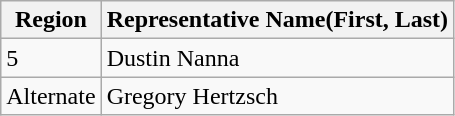<table class="wikitable">
<tr>
<th>Region</th>
<th>Representative Name(First, Last)</th>
</tr>
<tr>
<td>5</td>
<td>Dustin Nanna </td>
</tr>
<tr>
<td>Alternate</td>
<td>Gregory Hertzsch </td>
</tr>
</table>
